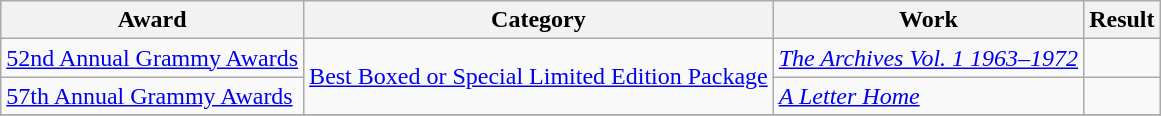<table class="wikitable">
<tr>
<th>Award</th>
<th>Category</th>
<th>Work</th>
<th>Result</th>
</tr>
<tr>
<td><a href='#'>52nd Annual Grammy Awards</a></td>
<td rowspan=2><a href='#'>Best Boxed or Special Limited Edition Package</a></td>
<td><em><a href='#'>The Archives Vol. 1 1963–1972</a></em></td>
<td></td>
</tr>
<tr>
<td><a href='#'>57th Annual Grammy Awards</a></td>
<td><em><a href='#'>A Letter Home</a></em></td>
<td></td>
</tr>
<tr>
</tr>
</table>
